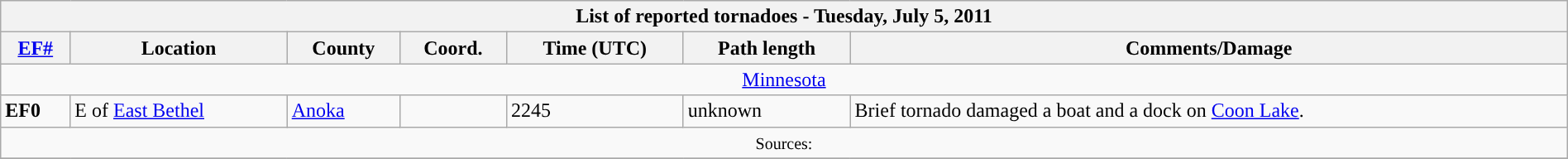<table class="wikitable collapsible" width="100%">
<tr>
<th colspan="7">List of reported tornadoes - Tuesday, July 5, 2011</th>
</tr>
<tr>
<th><a href='#'>EF#</a></th>
<th>Location</th>
<th>County</th>
<th>Coord.</th>
<th>Time (UTC)</th>
<th>Path length</th>
<th>Comments/Damage</th>
</tr>
<tr>
<td colspan="7" align=center><a href='#'>Minnesota</a></td>
</tr>
<tr>
<td><strong>EF0</strong></td>
<td>E of <a href='#'>East Bethel</a></td>
<td><a href='#'>Anoka</a></td>
<td></td>
<td>2245</td>
<td>unknown</td>
<td>Brief tornado damaged a boat and a dock on <a href='#'>Coon Lake</a>.</td>
</tr>
<tr>
<td colspan="7" align=center><small>Sources: </small></td>
</tr>
<tr>
</tr>
</table>
